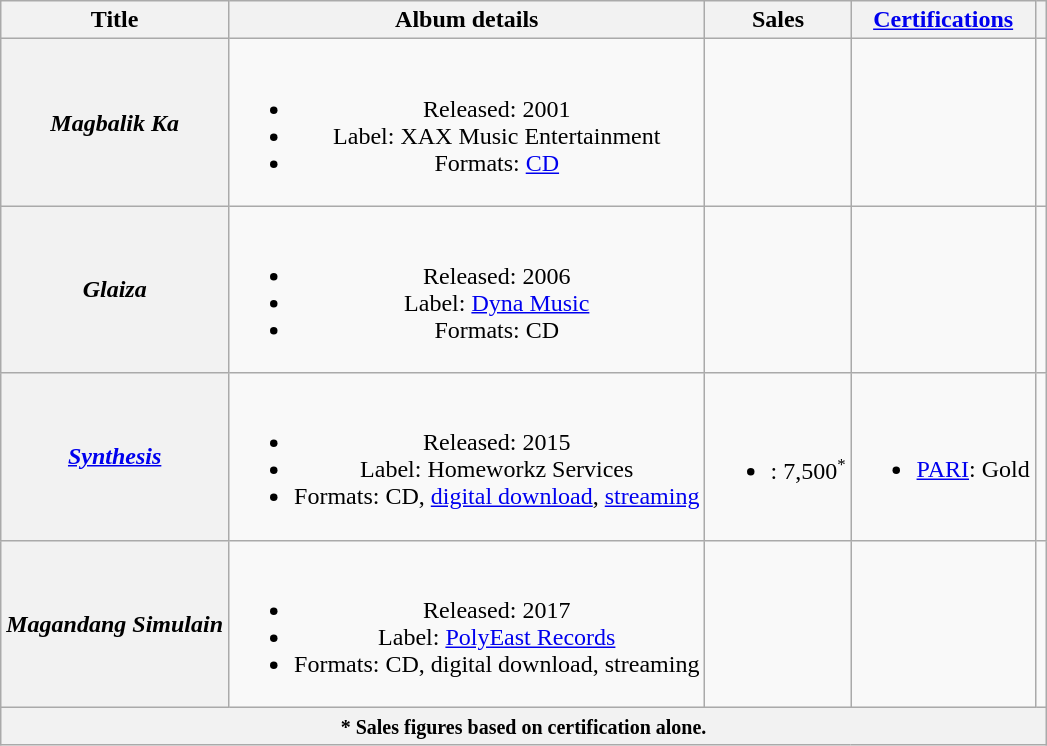<table class="wikitable plainrowheaders" style="text-align:center;">
<tr>
<th scope="col">Title</th>
<th scope="col">Album details</th>
<th scope="col">Sales</th>
<th scope="col"><a href='#'>Certifications</a></th>
<th scope="col"></th>
</tr>
<tr>
<th scope="row"><em>Magbalik Ka</em></th>
<td><br><ul><li>Released: 2001</li><li>Label: XAX Music Entertainment</li><li>Formats: <a href='#'>CD</a></li></ul></td>
<td></td>
<td></td>
<td></td>
</tr>
<tr>
<th scope="row"><em>Glaiza</em></th>
<td><br><ul><li>Released: 2006</li><li>Label: <a href='#'>Dyna Music</a></li><li>Formats: CD</li></ul></td>
<td></td>
<td></td>
<td></td>
</tr>
<tr>
<th scope="row"><em><a href='#'>Synthesis</a></em></th>
<td><br><ul><li>Released: 2015</li><li>Label: Homeworkz Services</li><li>Formats: CD, <a href='#'>digital download</a>, <a href='#'>streaming</a></li></ul></td>
<td><br><ul><li>: 7,500<small><sup>*</sup></small></li></ul></td>
<td><br><ul><li><a href='#'>PARI</a>: Gold</li></ul></td>
<td></td>
</tr>
<tr>
<th scope="row"><em>Magandang Simulain</em></th>
<td><br><ul><li>Released: 2017</li><li>Label: <a href='#'>PolyEast Records</a></li><li>Formats: CD, digital download, streaming</li></ul></td>
<td></td>
<td></td>
<td></td>
</tr>
<tr>
<th scope="row" colspan="5" style="text-align:center;"><small>* Sales figures based on certification alone.</small></th>
</tr>
</table>
